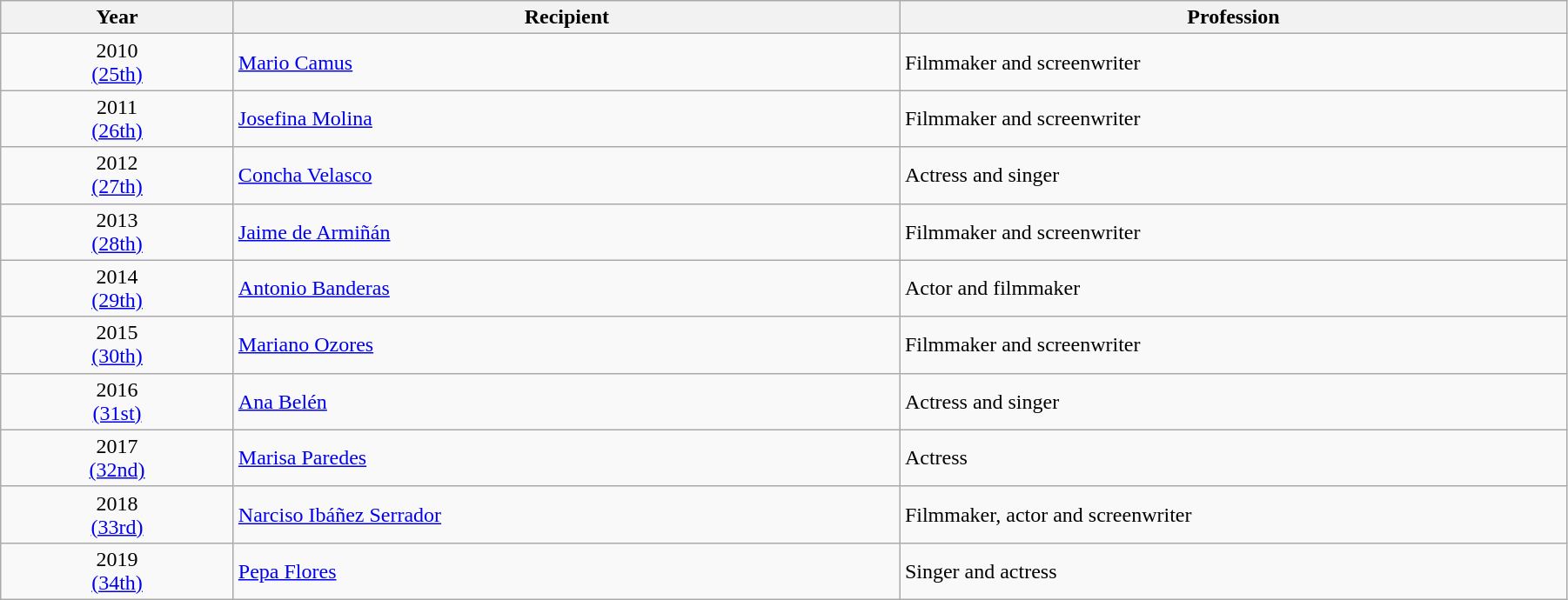<table class="wikitable" width="95%" cellpadding="5">
<tr>
<th width="100"><strong>Year</strong></th>
<th width="300"><strong>Recipient</strong></th>
<th width="300"><strong>Profession</strong></th>
</tr>
<tr>
<td style="text-align:center;">2010<br><a href='#'>(25th)</a></td>
<td><a href='#'>Mario Camus</a></td>
<td>Filmmaker and screenwriter</td>
</tr>
<tr>
<td style="text-align:center;">2011<br><a href='#'>(26th)</a></td>
<td><a href='#'>Josefina Molina</a></td>
<td>Filmmaker and screenwriter</td>
</tr>
<tr>
<td style="text-align:center;">2012<br><a href='#'>(27th)</a></td>
<td><a href='#'>Concha Velasco</a></td>
<td>Actress and singer</td>
</tr>
<tr>
<td style="text-align:center;">2013<br><a href='#'>(28th)</a></td>
<td><a href='#'>Jaime de Armiñán</a></td>
<td>Filmmaker and screenwriter</td>
</tr>
<tr>
<td style="text-align:center;">2014<br><a href='#'>(29th)</a></td>
<td><a href='#'>Antonio Banderas</a></td>
<td>Actor and filmmaker</td>
</tr>
<tr>
<td style="text-align:center;">2015<br><a href='#'>(30th)</a></td>
<td><a href='#'>Mariano Ozores</a></td>
<td>Filmmaker and screenwriter</td>
</tr>
<tr>
<td style="text-align:center;">2016<br><a href='#'>(31st)</a></td>
<td><a href='#'>Ana Belén</a></td>
<td>Actress and singer</td>
</tr>
<tr>
<td style="text-align:center;">2017<br><a href='#'>(32nd)</a></td>
<td><a href='#'>Marisa Paredes</a></td>
<td>Actress</td>
</tr>
<tr>
<td style="text-align:center;">2018<br><a href='#'>(33rd)</a></td>
<td><a href='#'>Narciso Ibáñez Serrador</a></td>
<td>Filmmaker, actor and screenwriter</td>
</tr>
<tr>
<td style="text-align:center;">2019<br><a href='#'>(34th)</a></td>
<td><a href='#'>Pepa Flores</a></td>
<td>Singer and actress</td>
</tr>
</table>
